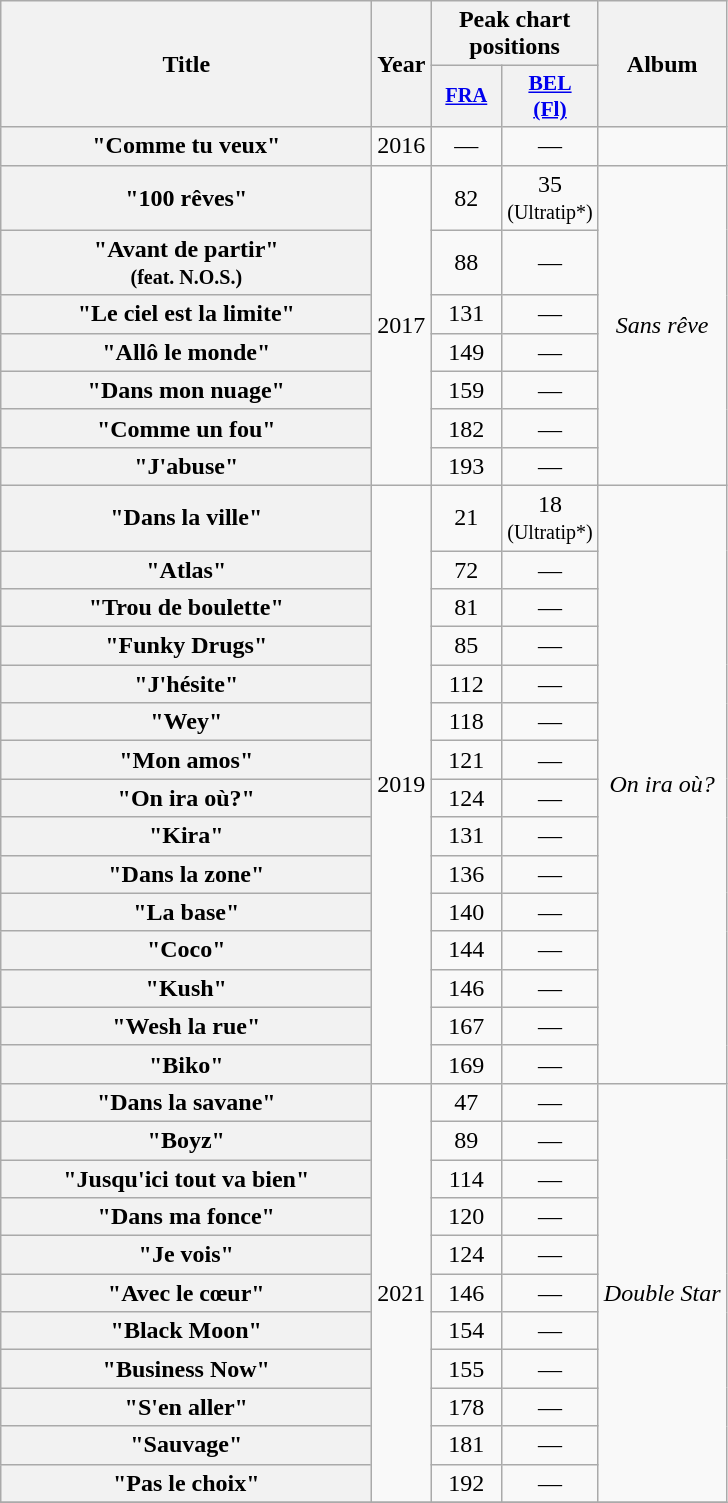<table class="wikitable plainrowheaders" style="text-align:center;">
<tr>
<th scope="col" rowspan="2" style="width:15em;">Title</th>
<th scope="col" rowspan="2" style="width:1em;">Year</th>
<th scope="col" colspan="2">Peak chart positions</th>
<th scope="col" rowspan="2">Album</th>
</tr>
<tr>
<th scope="col" style="width:3em;font-size:85%;"><a href='#'>FRA</a><br></th>
<th scope="col" style="width:2.5em;font-size:90%;"><a href='#'>BEL<br>(Fl)</a><br></th>
</tr>
<tr>
<th scope="row">"Comme tu veux"</th>
<td>2016</td>
<td>—</td>
<td>—</td>
<td></td>
</tr>
<tr>
<th scope="row">"100 rêves"</th>
<td rowspan=7>2017</td>
<td>82</td>
<td>35<br><small>(Ultratip*)</small></td>
<td rowspan=7><em>Sans rêve</em></td>
</tr>
<tr>
<th scope="row">"Avant de partir"<br><small>(feat. N.O.S.)</small></th>
<td>88</td>
<td>—</td>
</tr>
<tr>
<th scope="row">"Le ciel est la limite"</th>
<td>131</td>
<td>—</td>
</tr>
<tr>
<th scope="row">"Allô le monde"</th>
<td>149</td>
<td>—</td>
</tr>
<tr>
<th scope="row">"Dans mon nuage"</th>
<td>159</td>
<td>—</td>
</tr>
<tr>
<th scope="row">"Comme un fou"</th>
<td>182</td>
<td>—</td>
</tr>
<tr>
<th scope="row">"J'abuse"</th>
<td>193</td>
<td>—</td>
</tr>
<tr>
<th scope="row">"Dans la ville"</th>
<td rowspan=15>2019</td>
<td>21</td>
<td>18<br><small>(Ultratip*)</small></td>
<td rowspan=15><em>On ira où?</em></td>
</tr>
<tr>
<th scope="row">"Atlas"</th>
<td>72</td>
<td>—</td>
</tr>
<tr>
<th scope="row">"Trou de boulette"</th>
<td>81</td>
<td>—</td>
</tr>
<tr>
<th scope="row">"Funky Drugs"</th>
<td>85</td>
<td>—</td>
</tr>
<tr>
<th scope="row">"J'hésite"</th>
<td>112</td>
<td>—</td>
</tr>
<tr>
<th scope="row">"Wey"</th>
<td>118</td>
<td>—</td>
</tr>
<tr>
<th scope="row">"Mon amos"</th>
<td>121</td>
<td>—</td>
</tr>
<tr>
<th scope="row">"On ira où?"</th>
<td>124</td>
<td>—</td>
</tr>
<tr>
<th scope="row">"Kira"</th>
<td>131</td>
<td>—</td>
</tr>
<tr>
<th scope="row">"Dans la zone"</th>
<td>136</td>
<td>—</td>
</tr>
<tr>
<th scope="row">"La base"</th>
<td>140</td>
<td>—</td>
</tr>
<tr>
<th scope="row">"Coco"</th>
<td>144</td>
<td>—</td>
</tr>
<tr>
<th scope="row">"Kush"</th>
<td>146</td>
<td>—</td>
</tr>
<tr>
<th scope="row">"Wesh la rue"</th>
<td>167</td>
<td>—</td>
</tr>
<tr>
<th scope="row">"Biko"</th>
<td>169</td>
<td>—</td>
</tr>
<tr>
<th scope="row">"Dans la savane"</th>
<td rowspan=11>2021</td>
<td>47</td>
<td>—</td>
<td rowspan=11><em>Double Star</em></td>
</tr>
<tr>
<th scope="row">"Boyz"</th>
<td>89</td>
<td>—</td>
</tr>
<tr>
<th scope="row">"Jusqu'ici tout va bien"</th>
<td>114</td>
<td>—</td>
</tr>
<tr>
<th scope="row">"Dans ma fonce"</th>
<td>120</td>
<td>—</td>
</tr>
<tr>
<th scope="row">"Je vois"</th>
<td>124</td>
<td>—</td>
</tr>
<tr>
<th scope="row">"Avec le cœur"</th>
<td>146</td>
<td>—</td>
</tr>
<tr>
<th scope="row">"Black Moon"</th>
<td>154</td>
<td>—</td>
</tr>
<tr>
<th scope="row">"Business Now"</th>
<td>155</td>
<td>—</td>
</tr>
<tr>
<th scope="row">"S'en aller"</th>
<td>178</td>
<td>—</td>
</tr>
<tr>
<th scope="row">"Sauvage"</th>
<td>181</td>
<td>—</td>
</tr>
<tr>
<th scope="row">"Pas le choix"</th>
<td>192</td>
<td>—</td>
</tr>
<tr>
</tr>
</table>
